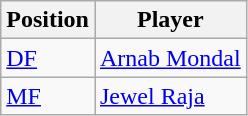<table class="wikitable sortable">
<tr>
<th>Position</th>
<th>Player</th>
</tr>
<tr>
<td><a href='#'>DF</a></td>
<td> <a href='#'>Arnab Mondal</a></td>
</tr>
<tr>
<td><a href='#'>MF</a></td>
<td> <a href='#'>Jewel Raja</a></td>
</tr>
</table>
